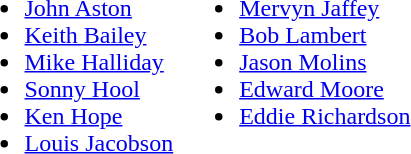<table>
<tr style="vertical-align:top">
<td><br><ul><li><a href='#'>John Aston</a></li><li><a href='#'>Keith Bailey</a></li><li><a href='#'>Mike Halliday</a></li><li><a href='#'>Sonny Hool</a></li><li><a href='#'>Ken Hope</a></li><li><a href='#'>Louis Jacobson</a></li></ul></td>
<td><br><ul><li><a href='#'>Mervyn Jaffey</a></li><li><a href='#'>Bob Lambert</a></li><li><a href='#'>Jason Molins</a></li><li><a href='#'>Edward Moore</a></li><li><a href='#'>Eddie Richardson</a></li></ul></td>
</tr>
</table>
